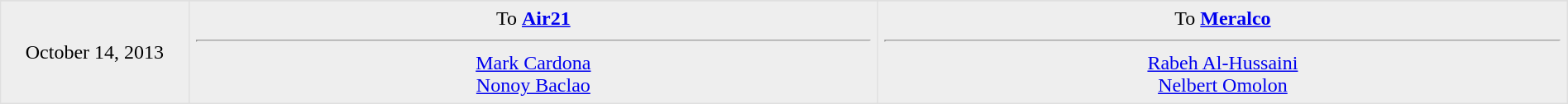<table border=1 style="border-collapse:collapse; text-align: center; width: 100%" bordercolor="#DFDFDF"  cellpadding="5">
<tr>
</tr>
<tr bgcolor="eeeeee">
<td style="width:12%">October 14, 2013</td>
<td style="width:44%" valign="top">To <strong><a href='#'>Air21</a></strong><hr><a href='#'>Mark Cardona</a> <br> <a href='#'>Nonoy Baclao</a></td>
<td style="width:44%" valign="top">To <strong><a href='#'>Meralco</a></strong><hr><a href='#'>Rabeh Al-Hussaini</a> <br> <a href='#'>Nelbert Omolon</a></td>
</tr>
</table>
